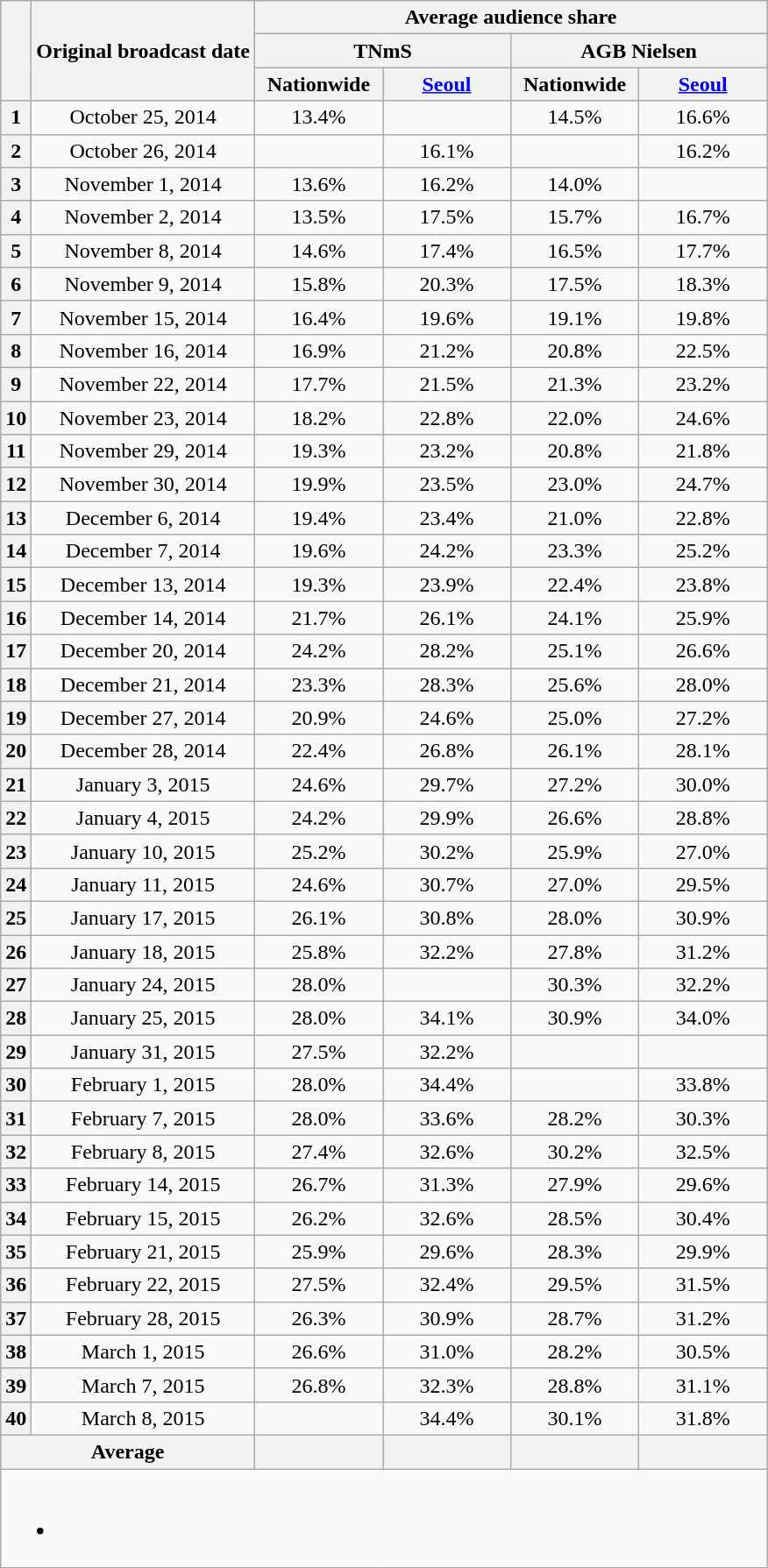<table class="wikitable" style="text-align:center">
<tr>
<th rowspan="3"></th>
<th rowspan="3">Original broadcast date</th>
<th colspan="4">Average audience share</th>
</tr>
<tr>
<th colspan="2">TNmS</th>
<th colspan="2">AGB Nielsen</th>
</tr>
<tr>
<th width="90">Nationwide</th>
<th width="90"><a href='#'>Seoul</a></th>
<th width="90">Nationwide</th>
<th width="90"><a href='#'>Seoul</a></th>
</tr>
<tr>
<th>1</th>
<td>October 25, 2014</td>
<td>13.4%</td>
<td></td>
<td>14.5% </td>
<td>16.6% </td>
</tr>
<tr>
<th>2</th>
<td>October 26, 2014</td>
<td></td>
<td>16.1%</td>
<td> </td>
<td>16.2% </td>
</tr>
<tr>
<th>3</th>
<td>November 1, 2014</td>
<td>13.6%</td>
<td>16.2%</td>
<td>14.0% </td>
<td> </td>
</tr>
<tr>
<th>4</th>
<td>November 2, 2014</td>
<td>13.5%</td>
<td>17.5%</td>
<td>15.7% </td>
<td>16.7% </td>
</tr>
<tr>
<th>5</th>
<td>November 8, 2014</td>
<td>14.6%</td>
<td>17.4%</td>
<td>16.5% </td>
<td>17.7% </td>
</tr>
<tr>
<th>6</th>
<td>November 9, 2014</td>
<td>15.8%</td>
<td>20.3%</td>
<td>17.5% </td>
<td>18.3% </td>
</tr>
<tr>
<th>7</th>
<td>November 15, 2014</td>
<td>16.4%</td>
<td>19.6%</td>
<td>19.1% </td>
<td>19.8% </td>
</tr>
<tr>
<th>8</th>
<td>November 16, 2014</td>
<td>16.9%</td>
<td>21.2%</td>
<td>20.8% </td>
<td>22.5% </td>
</tr>
<tr>
<th>9</th>
<td>November 22, 2014</td>
<td>17.7%</td>
<td>21.5%</td>
<td>21.3% </td>
<td>23.2% </td>
</tr>
<tr>
<th>10</th>
<td>November 23, 2014</td>
<td>18.2%</td>
<td>22.8%</td>
<td>22.0% </td>
<td>24.6% </td>
</tr>
<tr>
<th>11</th>
<td>November 29, 2014</td>
<td>19.3%</td>
<td>23.2%</td>
<td>20.8% </td>
<td>21.8% </td>
</tr>
<tr>
<th>12</th>
<td>November 30, 2014</td>
<td>19.9%</td>
<td>23.5%</td>
<td>23.0% </td>
<td>24.7% </td>
</tr>
<tr>
<th>13</th>
<td>December 6, 2014</td>
<td>19.4%</td>
<td>23.4%</td>
<td>21.0% </td>
<td>22.8% </td>
</tr>
<tr>
<th>14</th>
<td>December 7, 2014</td>
<td>19.6%</td>
<td>24.2%</td>
<td>23.3% </td>
<td>25.2% </td>
</tr>
<tr>
<th>15</th>
<td>December 13, 2014</td>
<td>19.3%</td>
<td>23.9%</td>
<td>22.4% </td>
<td>23.8% </td>
</tr>
<tr>
<th>16</th>
<td>December 14, 2014</td>
<td>21.7%</td>
<td>26.1%</td>
<td>24.1% </td>
<td>25.9% </td>
</tr>
<tr>
<th>17</th>
<td>December 20, 2014</td>
<td>24.2%</td>
<td>28.2%</td>
<td>25.1% </td>
<td>26.6% </td>
</tr>
<tr>
<th>18</th>
<td>December 21, 2014</td>
<td>23.3%</td>
<td>28.3%</td>
<td>25.6% </td>
<td>28.0% </td>
</tr>
<tr>
<th>19</th>
<td>December 27, 2014</td>
<td>20.9%</td>
<td>24.6%</td>
<td>25.0% </td>
<td>27.2% </td>
</tr>
<tr>
<th>20</th>
<td>December 28, 2014</td>
<td>22.4%</td>
<td>26.8%</td>
<td>26.1% </td>
<td>28.1% </td>
</tr>
<tr>
<th>21</th>
<td>January 3, 2015</td>
<td>24.6%</td>
<td>29.7%</td>
<td>27.2% </td>
<td>30.0% </td>
</tr>
<tr>
<th>22</th>
<td>January 4, 2015</td>
<td>24.2%</td>
<td>29.9%</td>
<td>26.6% </td>
<td>28.8% </td>
</tr>
<tr>
<th>23</th>
<td>January 10, 2015</td>
<td>25.2%</td>
<td>30.2%</td>
<td>25.9% </td>
<td>27.0% </td>
</tr>
<tr>
<th>24</th>
<td>January 11, 2015</td>
<td>24.6%</td>
<td>30.7%</td>
<td>27.0% </td>
<td>29.5% </td>
</tr>
<tr>
<th>25</th>
<td>January 17, 2015</td>
<td>26.1%</td>
<td>30.8%</td>
<td>28.0% </td>
<td>30.9% </td>
</tr>
<tr>
<th>26</th>
<td>January 18, 2015</td>
<td>25.8%</td>
<td>32.2%</td>
<td>27.8% </td>
<td>31.2% </td>
</tr>
<tr>
<th>27</th>
<td>January 24, 2015</td>
<td>28.0%</td>
<td></td>
<td>30.3% </td>
<td>32.2% </td>
</tr>
<tr>
<th>28</th>
<td>January 25, 2015</td>
<td>28.0%</td>
<td>34.1%</td>
<td>30.9% </td>
<td>34.0% </td>
</tr>
<tr>
<th>29</th>
<td>January 31, 2015</td>
<td>27.5%</td>
<td>32.2%</td>
<td> </td>
<td> </td>
</tr>
<tr>
<th>30</th>
<td>February 1, 2015</td>
<td>28.0%</td>
<td>34.4%</td>
<td> </td>
<td>33.8% </td>
</tr>
<tr>
<th>31</th>
<td>February 7, 2015</td>
<td>28.0%</td>
<td>33.6%</td>
<td>28.2% </td>
<td>30.3% </td>
</tr>
<tr>
<th>32</th>
<td>February 8, 2015</td>
<td>27.4%</td>
<td>32.6%</td>
<td>30.2% </td>
<td>32.5% </td>
</tr>
<tr>
<th>33</th>
<td>February 14, 2015</td>
<td>26.7%</td>
<td>31.3%</td>
<td>27.9% </td>
<td>29.6% </td>
</tr>
<tr>
<th>34</th>
<td>February 15, 2015</td>
<td>26.2%</td>
<td>32.6%</td>
<td>28.5% </td>
<td>30.4% </td>
</tr>
<tr>
<th>35</th>
<td>February 21, 2015</td>
<td>25.9%</td>
<td>29.6%</td>
<td>28.3% </td>
<td>29.9% </td>
</tr>
<tr>
<th>36</th>
<td>February 22, 2015</td>
<td>27.5%</td>
<td>32.4%</td>
<td>29.5% </td>
<td>31.5% </td>
</tr>
<tr>
<th>37</th>
<td>February 28, 2015</td>
<td>26.3%</td>
<td>30.9%</td>
<td>28.7% </td>
<td>31.2% </td>
</tr>
<tr>
<th>38</th>
<td>March 1, 2015</td>
<td>26.6%</td>
<td>31.0%</td>
<td>28.2% </td>
<td>30.5% </td>
</tr>
<tr>
<th>39</th>
<td>March 7, 2015</td>
<td>26.8%</td>
<td>32.3%</td>
<td>28.8% </td>
<td>31.1% </td>
</tr>
<tr>
<th>40</th>
<td>March 8, 2015</td>
<td></td>
<td>34.4%</td>
<td>30.1% </td>
<td>31.8% </td>
</tr>
<tr>
<th colspan="2">Average</th>
<th></th>
<th></th>
<th></th>
<th></th>
</tr>
<tr>
<td colspan="6"><br><ul><li></li></ul></td>
</tr>
</table>
